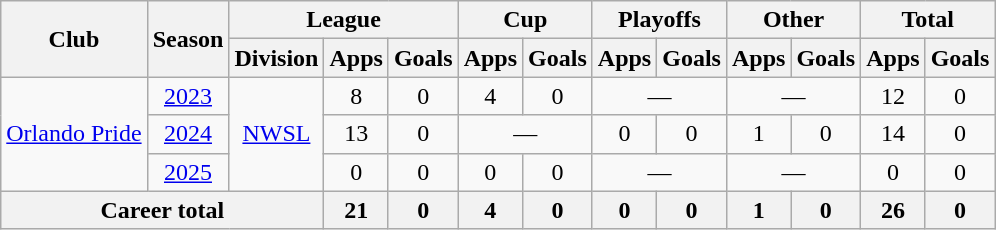<table class="wikitable" style="text-align: center;">
<tr>
<th rowspan="2">Club</th>
<th rowspan="2">Season</th>
<th colspan="3">League</th>
<th colspan="2">Cup</th>
<th colspan="2">Playoffs</th>
<th colspan="2">Other</th>
<th colspan="2">Total</th>
</tr>
<tr>
<th>Division</th>
<th>Apps</th>
<th>Goals</th>
<th>Apps</th>
<th>Goals</th>
<th>Apps</th>
<th>Goals</th>
<th>Apps</th>
<th>Goals</th>
<th>Apps</th>
<th>Goals</th>
</tr>
<tr>
<td rowspan="3"><a href='#'>Orlando Pride</a></td>
<td><a href='#'>2023</a></td>
<td rowspan="3"><a href='#'>NWSL</a></td>
<td>8</td>
<td>0</td>
<td>4</td>
<td>0</td>
<td colspan="2">—</td>
<td colspan="2">—</td>
<td>12</td>
<td>0</td>
</tr>
<tr>
<td><a href='#'>2024</a></td>
<td>13</td>
<td>0</td>
<td colspan="2">—</td>
<td>0</td>
<td>0</td>
<td>1</td>
<td>0</td>
<td>14</td>
<td>0</td>
</tr>
<tr>
<td><a href='#'>2025</a></td>
<td>0</td>
<td>0</td>
<td>0</td>
<td>0</td>
<td colspan="2">—</td>
<td colspan="2">—</td>
<td>0</td>
<td>0</td>
</tr>
<tr>
<th colspan="3">Career total</th>
<th>21</th>
<th>0</th>
<th>4</th>
<th>0</th>
<th>0</th>
<th>0</th>
<th>1</th>
<th>0</th>
<th>26</th>
<th>0</th>
</tr>
</table>
